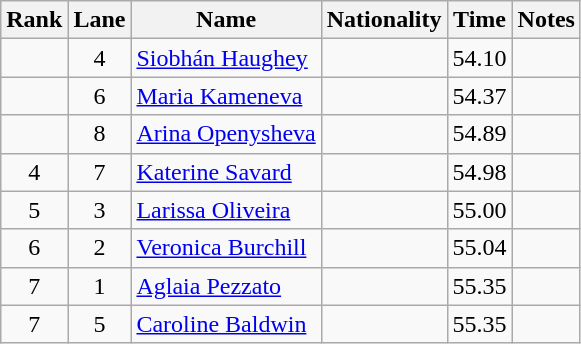<table class="wikitable sortable" style="text-align:center">
<tr>
<th>Rank</th>
<th>Lane</th>
<th>Name</th>
<th>Nationality</th>
<th>Time</th>
<th>Notes</th>
</tr>
<tr>
<td></td>
<td>4</td>
<td align="left"><a href='#'>Siobhán Haughey</a></td>
<td align="left"></td>
<td>54.10</td>
<td></td>
</tr>
<tr>
<td></td>
<td>6</td>
<td align="left"><a href='#'>Maria Kameneva</a></td>
<td align="left"></td>
<td>54.37</td>
<td></td>
</tr>
<tr>
<td></td>
<td>8</td>
<td align="left"><a href='#'>Arina Openysheva</a></td>
<td align="left"></td>
<td>54.89</td>
<td></td>
</tr>
<tr>
<td>4</td>
<td>7</td>
<td align="left"><a href='#'>Katerine Savard</a></td>
<td align="left"></td>
<td>54.98</td>
<td></td>
</tr>
<tr>
<td>5</td>
<td>3</td>
<td align="left"><a href='#'>Larissa Oliveira</a></td>
<td align="left"></td>
<td>55.00</td>
<td></td>
</tr>
<tr>
<td>6</td>
<td>2</td>
<td align="left"><a href='#'>Veronica Burchill</a></td>
<td align="left"></td>
<td>55.04</td>
<td></td>
</tr>
<tr>
<td>7</td>
<td>1</td>
<td align="left"><a href='#'>Aglaia Pezzato</a></td>
<td align="left"></td>
<td>55.35</td>
<td></td>
</tr>
<tr>
<td>7</td>
<td>5</td>
<td align="left"><a href='#'>Caroline Baldwin</a></td>
<td align="left"></td>
<td>55.35</td>
<td></td>
</tr>
</table>
